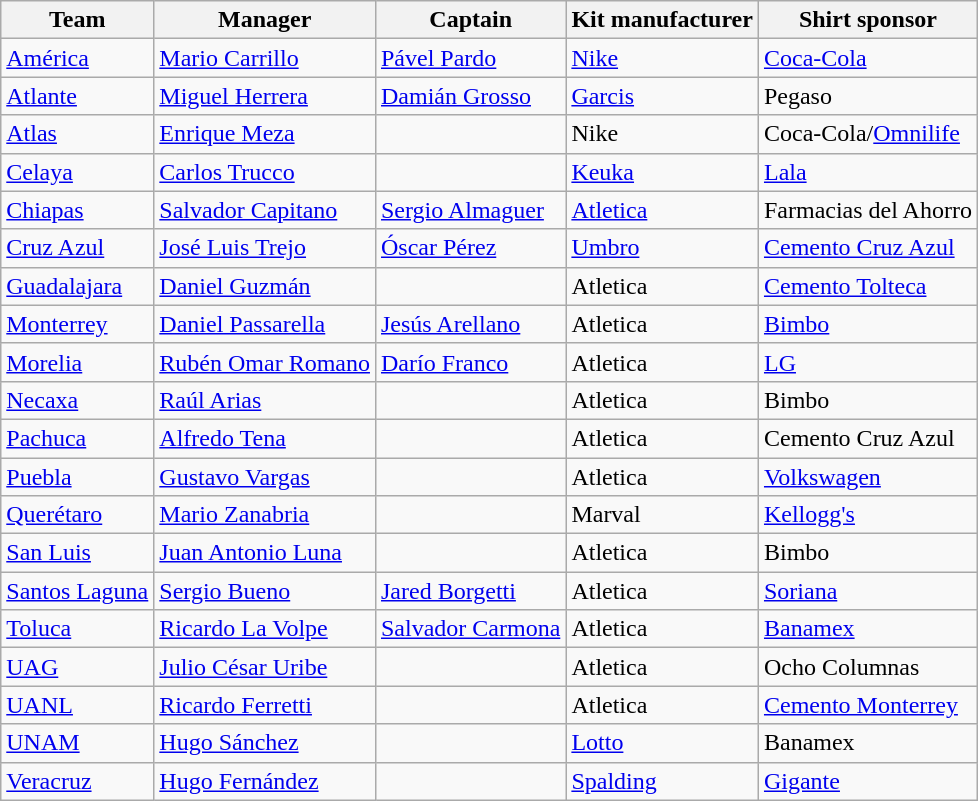<table class="wikitable sortable">
<tr>
<th>Team</th>
<th>Manager</th>
<th>Captain</th>
<th>Kit manufacturer</th>
<th>Shirt sponsor</th>
</tr>
<tr>
<td><a href='#'>América</a></td>
<td> <a href='#'>Mario Carrillo</a></td>
<td> <a href='#'>Pável Pardo</a></td>
<td><a href='#'>Nike</a></td>
<td><a href='#'>Coca-Cola</a></td>
</tr>
<tr>
<td><a href='#'>Atlante</a></td>
<td> <a href='#'>Miguel Herrera</a></td>
<td> <a href='#'>Damián Grosso</a></td>
<td><a href='#'>Garcis</a></td>
<td>Pegaso</td>
</tr>
<tr>
<td><a href='#'>Atlas</a></td>
<td> <a href='#'>Enrique Meza</a></td>
<td></td>
<td>Nike</td>
<td>Coca-Cola/<a href='#'>Omnilife</a></td>
</tr>
<tr>
<td><a href='#'>Celaya</a></td>
<td> <a href='#'>Carlos Trucco</a></td>
<td></td>
<td><a href='#'>Keuka</a></td>
<td><a href='#'>Lala</a></td>
</tr>
<tr>
<td><a href='#'>Chiapas</a></td>
<td> <a href='#'>Salvador Capitano</a></td>
<td> <a href='#'>Sergio Almaguer</a></td>
<td><a href='#'>Atletica</a></td>
<td>Farmacias del Ahorro</td>
</tr>
<tr>
<td><a href='#'>Cruz Azul</a></td>
<td> <a href='#'>José Luis Trejo</a></td>
<td> <a href='#'>Óscar Pérez</a></td>
<td><a href='#'>Umbro</a></td>
<td><a href='#'>Cemento Cruz Azul</a></td>
</tr>
<tr>
<td><a href='#'>Guadalajara</a></td>
<td> <a href='#'>Daniel Guzmán</a></td>
<td></td>
<td>Atletica</td>
<td><a href='#'>Cemento Tolteca</a></td>
</tr>
<tr>
<td><a href='#'>Monterrey</a></td>
<td> <a href='#'>Daniel Passarella</a></td>
<td> <a href='#'>Jesús Arellano</a></td>
<td>Atletica</td>
<td><a href='#'>Bimbo</a></td>
</tr>
<tr>
<td><a href='#'>Morelia</a></td>
<td> <a href='#'>Rubén Omar Romano</a></td>
<td> <a href='#'>Darío Franco</a></td>
<td>Atletica</td>
<td><a href='#'>LG</a></td>
</tr>
<tr>
<td><a href='#'>Necaxa</a></td>
<td> <a href='#'>Raúl Arias</a></td>
<td></td>
<td>Atletica</td>
<td>Bimbo</td>
</tr>
<tr>
<td><a href='#'>Pachuca</a></td>
<td> <a href='#'>Alfredo Tena</a></td>
<td></td>
<td>Atletica</td>
<td>Cemento Cruz Azul</td>
</tr>
<tr>
<td><a href='#'>Puebla</a></td>
<td> <a href='#'>Gustavo Vargas</a></td>
<td></td>
<td>Atletica</td>
<td><a href='#'>Volkswagen</a></td>
</tr>
<tr>
<td><a href='#'>Querétaro</a></td>
<td> <a href='#'>Mario Zanabria</a></td>
<td></td>
<td>Marval</td>
<td><a href='#'>Kellogg's</a></td>
</tr>
<tr>
<td><a href='#'>San Luis</a></td>
<td> <a href='#'>Juan Antonio Luna</a></td>
<td></td>
<td>Atletica</td>
<td>Bimbo</td>
</tr>
<tr>
<td><a href='#'>Santos Laguna</a></td>
<td> <a href='#'>Sergio Bueno</a></td>
<td> <a href='#'>Jared Borgetti</a></td>
<td>Atletica</td>
<td><a href='#'>Soriana</a></td>
</tr>
<tr>
<td><a href='#'>Toluca</a></td>
<td> <a href='#'>Ricardo La Volpe</a></td>
<td> <a href='#'>Salvador Carmona</a></td>
<td>Atletica</td>
<td><a href='#'>Banamex</a></td>
</tr>
<tr>
<td><a href='#'>UAG</a></td>
<td> <a href='#'>Julio César Uribe</a></td>
<td></td>
<td>Atletica</td>
<td>Ocho Columnas</td>
</tr>
<tr>
<td><a href='#'>UANL</a></td>
<td> <a href='#'>Ricardo Ferretti</a></td>
<td></td>
<td>Atletica</td>
<td><a href='#'>Cemento Monterrey</a></td>
</tr>
<tr>
<td><a href='#'>UNAM</a></td>
<td> <a href='#'>Hugo Sánchez</a></td>
<td></td>
<td><a href='#'>Lotto</a></td>
<td>Banamex</td>
</tr>
<tr>
<td><a href='#'>Veracruz</a></td>
<td> <a href='#'>Hugo Fernández</a></td>
<td></td>
<td><a href='#'>Spalding</a></td>
<td><a href='#'>Gigante</a></td>
</tr>
</table>
